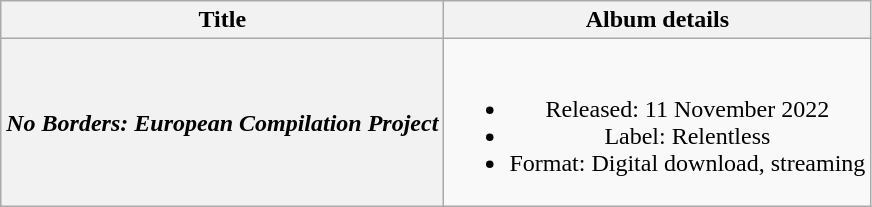<table class="wikitable plainrowheaders" style="text-align:center;">
<tr>
<th scope="col" rowspan="1">Title</th>
<th scope="col" rowspan="1">Album details</th>
</tr>
<tr>
<th scope="row"><em>No Borders: European Compilation Project</em></th>
<td><br><ul><li>Released: 11 November 2022</li><li>Label: Relentless</li><li>Format: Digital download, streaming</li></ul></td>
</tr>
</table>
